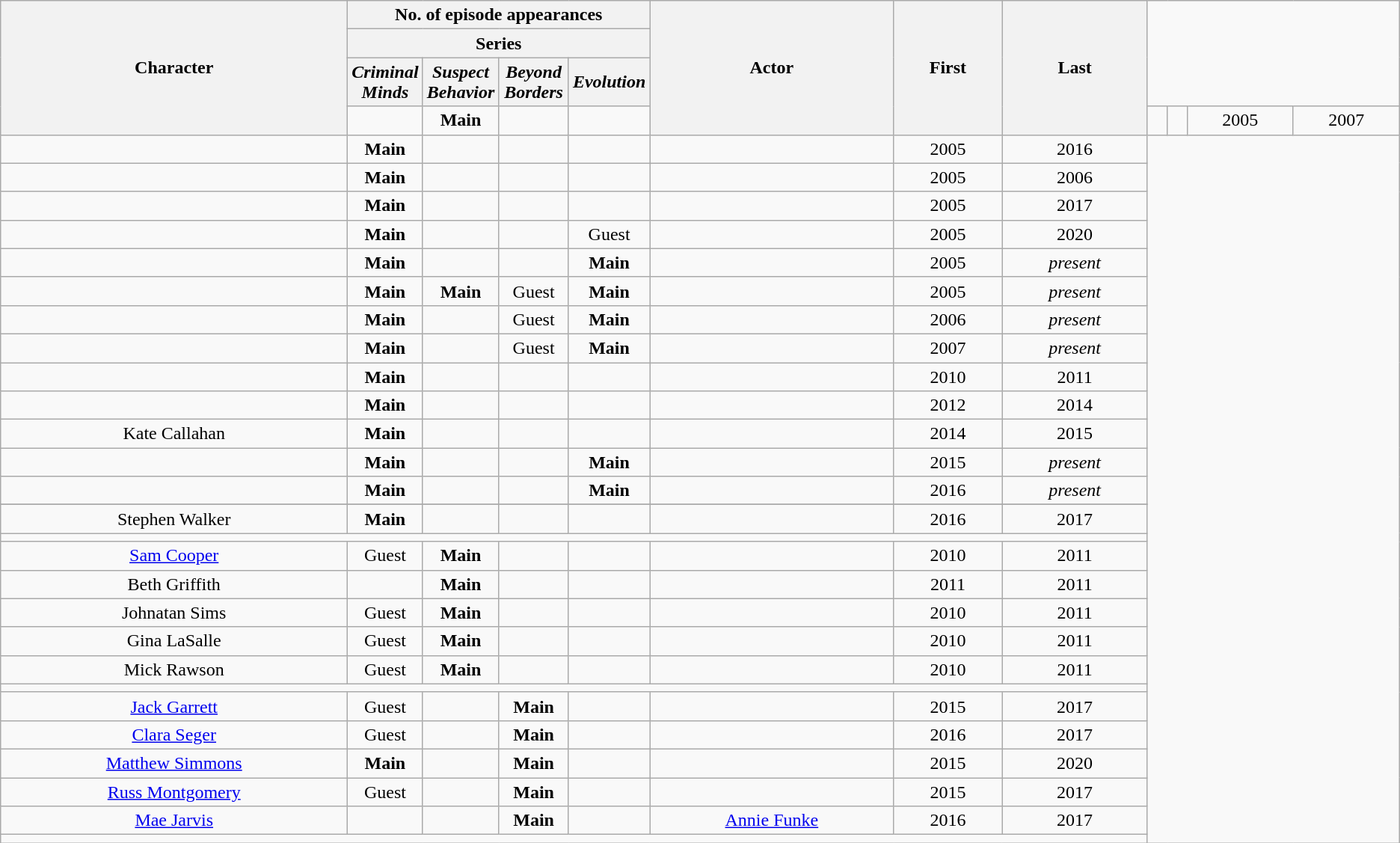<table class="wikitable sortable plainrowheaders" style="text-align:center;">
<tr>
<th scope="col" rowspan="4">Character</th>
<th scope="col" colspan="4" data-sort-type="number">No. of episode appearances</th>
<th scope="col" rowspan="4">Actor</th>
<th scope="col" rowspan="4" data-sort-type="number">First</th>
<th scope="col" rowspan="4" data-sort-type="number">Last</th>
</tr>
<tr>
<th scope="col" colspan="4">Series</th>
</tr>
<tr>
<th scope="col" style="width:5%; "><em>Criminal Minds</em></th>
<th scope="col" style="width:5%;"><em>Suspect Behavior</em></th>
<th scope="col" style="width:5%;"><em>Beyond Borders</em></th>
<th scope="col" style="width:5%;"><em>Evolution</em></th>
</tr>
<tr>
<td scope="row"></td>
<td style=""><strong>Main</strong></td>
<td></td>
<td></td>
<td></td>
<td></td>
<td>2005</td>
<td>2007</td>
</tr>
<tr>
<td scope="row"></td>
<td style=""><strong>Main</strong></td>
<td></td>
<td></td>
<td></td>
<td></td>
<td>2005</td>
<td>2016</td>
</tr>
<tr>
<td scope="row"></td>
<td style=""><strong>Main</strong></td>
<td></td>
<td></td>
<td></td>
<td></td>
<td>2005</td>
<td>2006</td>
</tr>
<tr>
<td scope="row"></td>
<td style=""><strong>Main</strong></td>
<td></td>
<td></td>
<td></td>
<td></td>
<td>2005</td>
<td>2017</td>
</tr>
<tr>
<td scope="row"></td>
<td style=""><strong>Main</strong></td>
<td></td>
<td></td>
<td style="">Guest</td>
<td></td>
<td>2005</td>
<td>2020</td>
</tr>
<tr>
<td scope="row"></td>
<td style=""><strong>Main</strong></td>
<td></td>
<td></td>
<td style=""><strong>Main</strong></td>
<td></td>
<td>2005</td>
<td><em>present</em></td>
</tr>
<tr>
<td scope="row"></td>
<td style=""><strong>Main</strong></td>
<td style=""><strong>Main</strong></td>
<td style="">Guest</td>
<td style=""><strong>Main</strong></td>
<td></td>
<td>2005</td>
<td><em>present</em></td>
</tr>
<tr>
<td scope="row"></td>
<td style=""><strong>Main</strong></td>
<td></td>
<td style="">Guest</td>
<td style=""><strong>Main</strong></td>
<td></td>
<td>2006</td>
<td><em>present</em></td>
</tr>
<tr>
<td scope="row"></td>
<td style=""><strong>Main</strong></td>
<td></td>
<td style="">Guest</td>
<td style=""><strong>Main</strong></td>
<td></td>
<td>2007</td>
<td><em>present</em></td>
</tr>
<tr>
<td scope="row"></td>
<td style=""><strong>Main</strong></td>
<td></td>
<td></td>
<td></td>
<td></td>
<td>2010</td>
<td>2011</td>
</tr>
<tr>
<td scope="row"></td>
<td style=""><strong>Main</strong></td>
<td></td>
<td></td>
<td></td>
<td></td>
<td>2012</td>
<td>2014</td>
</tr>
<tr>
<td scope="row">Kate Callahan</td>
<td style=""><strong>Main</strong></td>
<td></td>
<td></td>
<td></td>
<td></td>
<td>2014</td>
<td>2015</td>
</tr>
<tr>
<td scope="row"></td>
<td style=""><strong>Main</strong></td>
<td></td>
<td></td>
<td style=""><strong>Main</strong></td>
<td></td>
<td>2015</td>
<td><em>present</em></td>
</tr>
<tr>
<td scope="row"></td>
<td style=""><strong>Main</strong></td>
<td></td>
<td></td>
<td style=""><strong>Main</strong></td>
<td></td>
<td>2016</td>
<td><em>present</em></td>
</tr>
<tr>
</tr>
<tr>
<td scope="row">Stephen Walker</td>
<td style=""><strong>Main</strong></td>
<td></td>
<td></td>
<td></td>
<td></td>
<td>2016</td>
<td>2017</td>
</tr>
<tr>
<td style="" colspan="8"></td>
</tr>
<tr>
<td scope="row"><a href='#'>Sam Cooper</a></td>
<td style="">Guest</td>
<td style=""><strong>Main</strong></td>
<td></td>
<td></td>
<td></td>
<td>2010</td>
<td>2011</td>
</tr>
<tr>
<td scope="row">Beth Griffith</td>
<td></td>
<td style=""><strong>Main</strong></td>
<td></td>
<td></td>
<td></td>
<td>2011</td>
<td>2011</td>
</tr>
<tr>
<td scope="row">Johnatan Sims</td>
<td style="">Guest</td>
<td style=""><strong>Main</strong></td>
<td></td>
<td></td>
<td></td>
<td>2010</td>
<td>2011</td>
</tr>
<tr>
<td scope="row">Gina LaSalle</td>
<td style="">Guest</td>
<td style=""><strong>Main</strong></td>
<td></td>
<td></td>
<td></td>
<td>2010</td>
<td>2011</td>
</tr>
<tr>
<td scope="row">Mick Rawson</td>
<td style="">Guest</td>
<td style=""><strong>Main</strong></td>
<td></td>
<td></td>
<td></td>
<td>2010</td>
<td>2011</td>
</tr>
<tr>
<td style="" colspan="8"></td>
</tr>
<tr>
<td scope="row"><a href='#'>Jack Garrett</a></td>
<td style="">Guest</td>
<td></td>
<td style=""><strong>Main</strong></td>
<td></td>
<td></td>
<td>2015</td>
<td>2017</td>
</tr>
<tr>
<td scope="row"><a href='#'>Clara Seger</a></td>
<td style="">Guest</td>
<td></td>
<td style=""><strong>Main</strong></td>
<td></td>
<td></td>
<td>2016</td>
<td>2017</td>
</tr>
<tr>
<td scope="row"><a href='#'>Matthew Simmons</a></td>
<td style=""><strong>Main</strong></td>
<td></td>
<td style=""><strong>Main</strong></td>
<td></td>
<td></td>
<td>2015</td>
<td>2020</td>
</tr>
<tr>
<td scope="row"><a href='#'>Russ Montgomery</a></td>
<td style="">Guest</td>
<td></td>
<td style=""><strong>Main</strong></td>
<td></td>
<td></td>
<td>2015</td>
<td>2017</td>
</tr>
<tr>
<td scope="row"><a href='#'>Mae Jarvis</a></td>
<td></td>
<td></td>
<td style=""><strong>Main</strong></td>
<td></td>
<td><a href='#'>Annie Funke</a></td>
<td>2016</td>
<td>2017</td>
</tr>
<tr>
<td style="" colspan="8"></td>
</tr>
</table>
